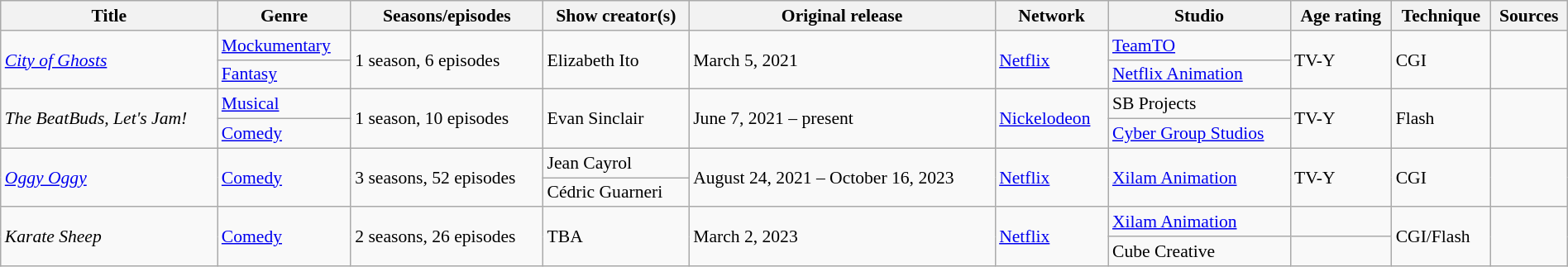<table class="wikitable sortable" style="text-align: left; font-size:90%; width:100%;">
<tr>
<th>Title</th>
<th>Genre</th>
<th>Seasons/episodes</th>
<th>Show creator(s)</th>
<th>Original release</th>
<th>Network</th>
<th>Studio</th>
<th>Age rating</th>
<th>Technique</th>
<th>Sources</th>
</tr>
<tr>
<td rowspan="2"><em><a href='#'>City of Ghosts</a></em></td>
<td><a href='#'>Mockumentary</a></td>
<td rowspan="2">1 season, 6 episodes</td>
<td rowspan="2">Elizabeth Ito</td>
<td rowspan="2">March 5, 2021</td>
<td rowspan="2"><a href='#'>Netflix</a></td>
<td><a href='#'>TeamTO</a></td>
<td rowspan="2">TV-Y</td>
<td rowspan="2">CGI</td>
<td rowspan="2"></td>
</tr>
<tr>
<td><a href='#'>Fantasy</a></td>
<td><a href='#'>Netflix Animation</a></td>
</tr>
<tr>
<td rowspan="2"><em>The BeatBuds, Let's Jam!</em></td>
<td><a href='#'>Musical</a></td>
<td rowspan="2">1 season, 10 episodes</td>
<td rowspan="2">Evan Sinclair</td>
<td rowspan="2">June 7, 2021 – present</td>
<td rowspan="2"><a href='#'>Nickelodeon</a></td>
<td>SB Projects</td>
<td rowspan="2">TV-Y</td>
<td rowspan="2">Flash</td>
<td rowspan="2"></td>
</tr>
<tr>
<td><a href='#'>Comedy</a></td>
<td><a href='#'>Cyber Group Studios</a></td>
</tr>
<tr>
<td rowspan="2"><em><a href='#'>Oggy Oggy</a></em></td>
<td rowspan="2"><a href='#'>Comedy</a></td>
<td rowspan="2">3 seasons, 52 episodes</td>
<td>Jean Cayrol</td>
<td rowspan="2">August 24, 2021 – October 16, 2023</td>
<td rowspan="2"><a href='#'>Netflix</a></td>
<td rowspan="2"><a href='#'>Xilam Animation</a></td>
<td rowspan="2">TV-Y</td>
<td rowspan="2">CGI</td>
<td rowspan="2"></td>
</tr>
<tr>
<td>Cédric Guarneri</td>
</tr>
<tr>
<td rowspan="2"><em>Karate Sheep</em></td>
<td rowspan="2"><a href='#'>Comedy</a></td>
<td rowspan="2">2 seasons, 26 episodes</td>
<td rowspan="2">TBA</td>
<td rowspan="2">March 2, 2023</td>
<td rowspan="2"><a href='#'>Netflix</a></td>
<td><a href='#'>Xilam Animation</a></td>
<td></td>
<td rowspan="2">CGI/Flash</td>
<td rowspan="2"></td>
</tr>
<tr>
<td>Cube Creative</td>
<td></td>
</tr>
</table>
